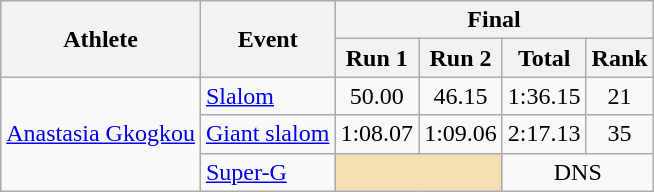<table class="wikitable">
<tr>
<th rowspan="2">Athlete</th>
<th rowspan="2">Event</th>
<th colspan="4">Final</th>
</tr>
<tr>
<th>Run 1</th>
<th>Run 2</th>
<th>Total</th>
<th>Rank</th>
</tr>
<tr>
<td rowspan=3><a href='#'>Anastasia Gkogkou</a></td>
<td><a href='#'>Slalom</a></td>
<td align="center">50.00</td>
<td align="center">46.15</td>
<td align="center">1:36.15</td>
<td align="center">21</td>
</tr>
<tr>
<td><a href='#'>Giant slalom</a></td>
<td align="center">1:08.07</td>
<td align="center">1:09.06</td>
<td align="center">2:17.13</td>
<td align="center">35</td>
</tr>
<tr>
<td><a href='#'>Super-G</a></td>
<td colspan=2 bgcolor="wheat"></td>
<td align="center" colspan=2>DNS</td>
</tr>
</table>
